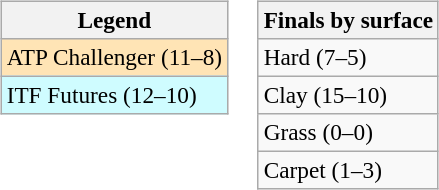<table>
<tr valign=top>
<td><br><table class=wikitable style=font-size:97%>
<tr>
<th>Legend</th>
</tr>
<tr bgcolor=moccasin>
<td>ATP Challenger (11–8)</td>
</tr>
<tr bgcolor=cffcff>
<td>ITF Futures (12–10)</td>
</tr>
</table>
</td>
<td><br><table class=wikitable style=font-size:97%>
<tr>
<th>Finals by surface</th>
</tr>
<tr>
<td>Hard (7–5)</td>
</tr>
<tr>
<td>Clay (15–10)</td>
</tr>
<tr>
<td>Grass (0–0)</td>
</tr>
<tr>
<td>Carpet (1–3)</td>
</tr>
</table>
</td>
</tr>
</table>
